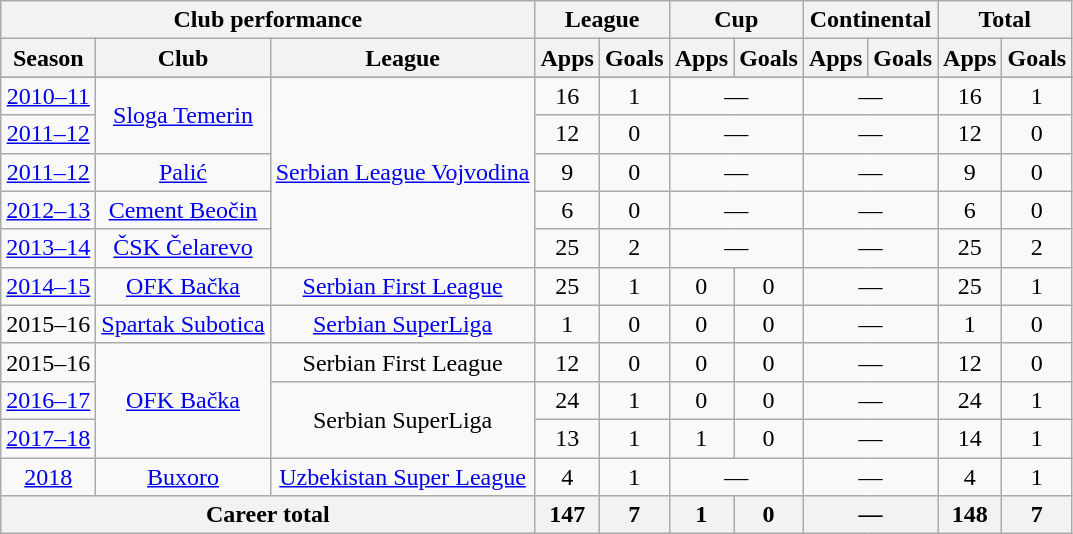<table class="wikitable" style="text-align:center">
<tr>
<th colspan=3>Club performance</th>
<th colspan=2>League</th>
<th colspan=2>Cup</th>
<th colspan=2>Continental</th>
<th colspan=2>Total</th>
</tr>
<tr>
<th>Season</th>
<th>Club</th>
<th>League</th>
<th>Apps</th>
<th>Goals</th>
<th>Apps</th>
<th>Goals</th>
<th>Apps</th>
<th>Goals</th>
<th>Apps</th>
<th>Goals</th>
</tr>
<tr>
</tr>
<tr>
<td><a href='#'>2010–11</a></td>
<td rowspan="2"><a href='#'>Sloga Temerin</a></td>
<td rowspan="5"><a href='#'>Serbian League Vojvodina</a></td>
<td>16</td>
<td>1</td>
<td colspan="2">—</td>
<td colspan="2">—</td>
<td>16</td>
<td>1</td>
</tr>
<tr>
<td><a href='#'>2011–12</a></td>
<td>12</td>
<td>0</td>
<td colspan="2">—</td>
<td colspan="2">—</td>
<td>12</td>
<td>0</td>
</tr>
<tr>
<td><a href='#'>2011–12</a></td>
<td><a href='#'>Palić</a></td>
<td>9</td>
<td>0</td>
<td colspan="2">—</td>
<td colspan="2">—</td>
<td>9</td>
<td>0</td>
</tr>
<tr>
<td><a href='#'>2012–13</a></td>
<td><a href='#'>Cement Beočin</a></td>
<td>6</td>
<td>0</td>
<td colspan="2">—</td>
<td colspan="2">—</td>
<td>6</td>
<td>0</td>
</tr>
<tr>
<td><a href='#'>2013–14</a></td>
<td><a href='#'>ČSK Čelarevo</a></td>
<td>25</td>
<td>2</td>
<td colspan="2">—</td>
<td colspan="2">—</td>
<td>25</td>
<td>2</td>
</tr>
<tr>
<td><a href='#'>2014–15</a></td>
<td><a href='#'>OFK Bačka</a></td>
<td><a href='#'>Serbian First League</a></td>
<td>25</td>
<td>1</td>
<td>0</td>
<td>0</td>
<td colspan="2">—</td>
<td>25</td>
<td>1</td>
</tr>
<tr>
<td>2015–16</td>
<td><a href='#'>Spartak Subotica</a></td>
<td><a href='#'>Serbian SuperLiga</a></td>
<td>1</td>
<td>0</td>
<td>0</td>
<td>0</td>
<td colspan="2">—</td>
<td>1</td>
<td>0</td>
</tr>
<tr>
<td>2015–16</td>
<td rowspan="3"><a href='#'>OFK Bačka</a></td>
<td>Serbian First League</td>
<td>12</td>
<td>0</td>
<td>0</td>
<td>0</td>
<td colspan="2">—</td>
<td>12</td>
<td>0</td>
</tr>
<tr>
<td><a href='#'>2016–17</a></td>
<td rowspan="2">Serbian SuperLiga</td>
<td>24</td>
<td>1</td>
<td>0</td>
<td>0</td>
<td colspan="2">—</td>
<td>24</td>
<td>1</td>
</tr>
<tr>
<td><a href='#'>2017–18</a></td>
<td>13</td>
<td>1</td>
<td>1</td>
<td>0</td>
<td colspan="2">—</td>
<td>14</td>
<td>1</td>
</tr>
<tr>
<td><a href='#'>2018</a></td>
<td><a href='#'>Buxoro</a></td>
<td><a href='#'>Uzbekistan Super League</a></td>
<td>4</td>
<td>1</td>
<td colspan="2">—</td>
<td colspan="2">—</td>
<td>4</td>
<td>1</td>
</tr>
<tr>
<th colspan=3>Career total</th>
<th>147</th>
<th>7</th>
<th>1</th>
<th>0</th>
<th colspan="2">—</th>
<th>148</th>
<th>7</th>
</tr>
</table>
